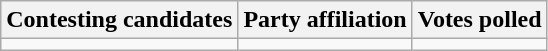<table class="wikitable sortable">
<tr>
<th>Contesting candidates</th>
<th>Party affiliation</th>
<th>Votes polled</th>
</tr>
<tr>
<td></td>
<td></td>
<td></td>
</tr>
</table>
